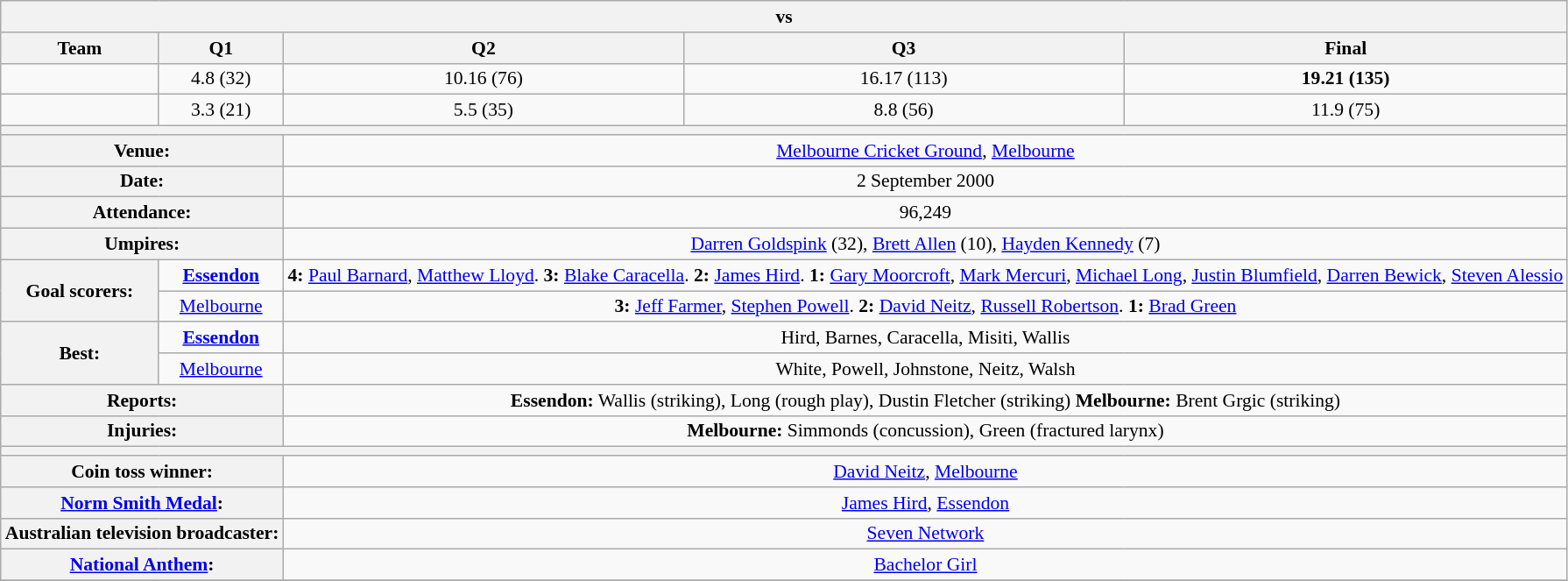<table class="wikitable" style="font-size:90%; text-align:center;">
<tr>
<th colspan="5"><strong></strong> vs </th>
</tr>
<tr>
<th>Team</th>
<th>Q1</th>
<th>Q2</th>
<th>Q3</th>
<th>Final</th>
</tr>
<tr>
<td><strong></strong></td>
<td>4.8 (32)</td>
<td>10.16 (76)</td>
<td>16.17 (113)</td>
<td><strong>19.21 (135)</strong></td>
</tr>
<tr>
<td></td>
<td>3.3 (21)</td>
<td>5.5 (35)</td>
<td>8.8 (56)</td>
<td>11.9 (75)</td>
</tr>
<tr>
<th colspan="5"></th>
</tr>
<tr>
<th colspan="2">Venue:</th>
<td colspan="3"><a href='#'>Melbourne Cricket Ground</a>, <a href='#'>Melbourne</a></td>
</tr>
<tr>
<th colspan="2">Date:</th>
<td colspan="3">2 September 2000</td>
</tr>
<tr>
<th colspan="2">Attendance:</th>
<td colspan="3">96,249</td>
</tr>
<tr>
<th colspan="2">Umpires:</th>
<td colspan="3"><a href='#'>Darren Goldspink</a> (32), <a href='#'>Brett Allen</a> (10), <a href='#'>Hayden Kennedy</a> (7)</td>
</tr>
<tr>
<th rowspan="2">Goal scorers:</th>
<td><strong><a href='#'>Essendon</a></strong></td>
<td colspan="3"><strong>4:</strong> <a href='#'>Paul Barnard</a>, <a href='#'>Matthew Lloyd</a>. <strong>3:</strong> <a href='#'>Blake Caracella</a>. <strong>2:</strong> <a href='#'>James Hird</a>. <strong>1:</strong> <a href='#'>Gary Moorcroft</a>, <a href='#'>Mark Mercuri</a>, <a href='#'>Michael Long</a>, <a href='#'>Justin Blumfield</a>, <a href='#'>Darren Bewick</a>, <a href='#'>Steven Alessio</a></td>
</tr>
<tr>
<td><a href='#'>Melbourne</a></td>
<td colspan="3"><strong>3:</strong> <a href='#'>Jeff Farmer</a>, <a href='#'>Stephen Powell</a>. <strong>2:</strong> <a href='#'>David Neitz</a>, <a href='#'>Russell Robertson</a>. <strong>1:</strong> <a href='#'>Brad Green</a></td>
</tr>
<tr>
<th rowspan="2">Best:</th>
<td><strong><a href='#'>Essendon</a></strong></td>
<td colspan="3">Hird, Barnes, Caracella, Misiti, Wallis</td>
</tr>
<tr>
<td><a href='#'>Melbourne</a></td>
<td colspan="3">White, Powell, Johnstone, Neitz, Walsh</td>
</tr>
<tr>
<th colspan="2">Reports:</th>
<td colspan="3"><strong>Essendon:</strong> Wallis (striking), Long (rough play), Dustin Fletcher (striking) <strong>Melbourne:</strong> Brent Grgic (striking)</td>
</tr>
<tr>
<th colspan="2">Injuries:</th>
<td colspan="3"><strong>Melbourne:</strong> Simmonds (concussion), Green (fractured larynx)</td>
</tr>
<tr>
<th colspan="5"></th>
</tr>
<tr>
<th colspan="2">Coin toss winner:</th>
<td colspan="3"><a href='#'>David Neitz</a>, <a href='#'>Melbourne</a></td>
</tr>
<tr>
<th colspan="2"><a href='#'>Norm Smith Medal</a>:</th>
<td colspan="3"><a href='#'>James Hird</a>, <a href='#'>Essendon</a></td>
</tr>
<tr>
<th colspan="2">Australian television broadcaster:</th>
<td colspan="3"><a href='#'>Seven Network</a></td>
</tr>
<tr>
<th colspan="2"><a href='#'>National Anthem</a>:</th>
<td colspan="3"><a href='#'>Bachelor Girl</a></td>
</tr>
<tr>
</tr>
</table>
